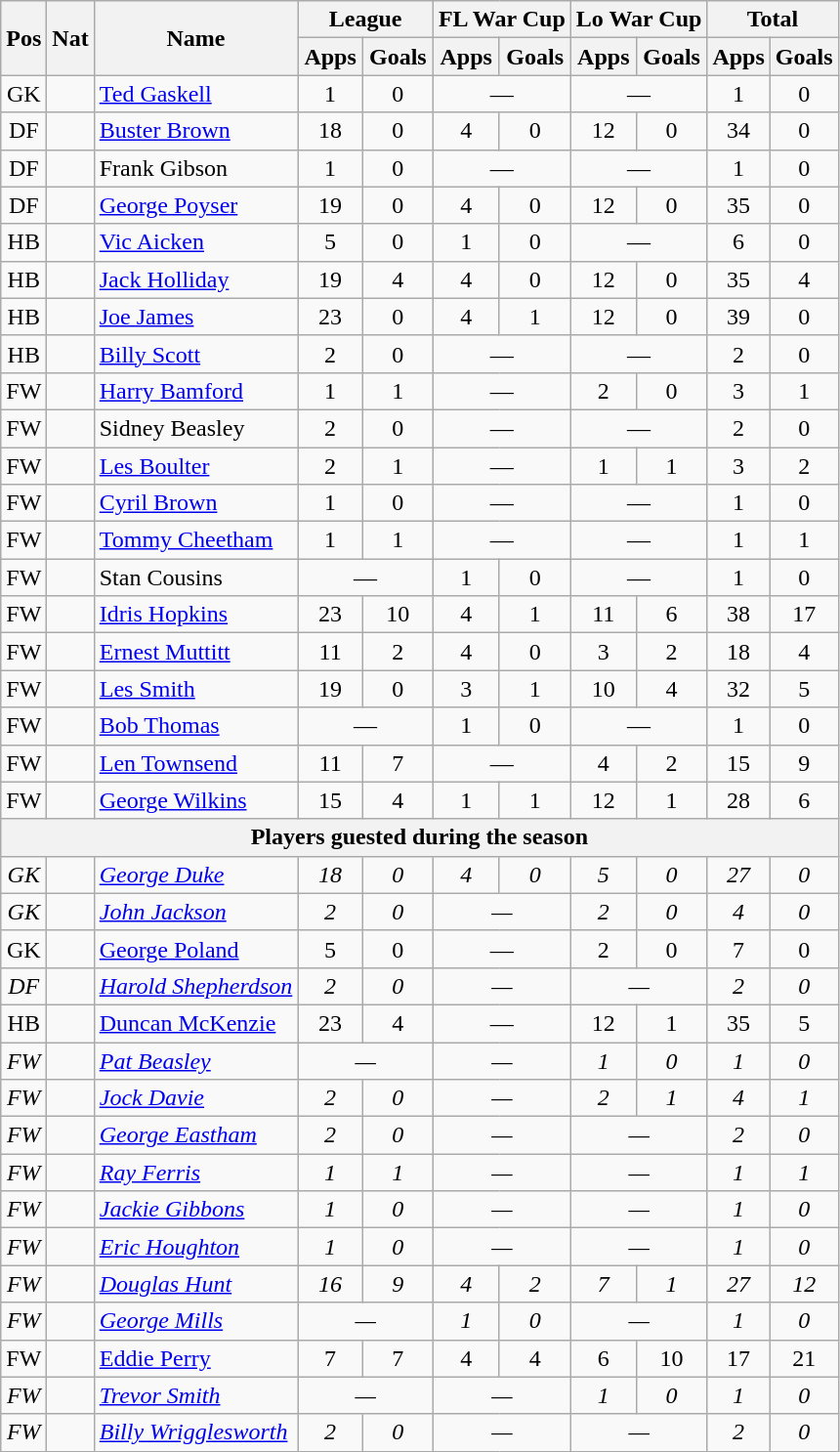<table class="wikitable" style="text-align:center">
<tr>
<th rowspan="2">Pos</th>
<th rowspan="2">Nat</th>
<th rowspan="2">Name</th>
<th colspan="2" style="width:85px;">League</th>
<th colspan="2">FL War Cup</th>
<th colspan="2">Lo War Cup</th>
<th colspan="2">Total</th>
</tr>
<tr>
<th>Apps</th>
<th>Goals</th>
<th>Apps</th>
<th>Goals</th>
<th>Apps</th>
<th>Goals</th>
<th>Apps</th>
<th>Goals</th>
</tr>
<tr>
<td>GK</td>
<td></td>
<td style="text-align:left;"><a href='#'>Ted Gaskell</a></td>
<td>1</td>
<td>0</td>
<td colspan="2">—</td>
<td colspan="2">—</td>
<td>1</td>
<td>0</td>
</tr>
<tr>
<td>DF</td>
<td></td>
<td style="text-align:left;"><a href='#'>Buster Brown</a></td>
<td>18</td>
<td>0</td>
<td>4</td>
<td>0</td>
<td>12</td>
<td>0</td>
<td>34</td>
<td>0</td>
</tr>
<tr>
<td>DF</td>
<td></td>
<td style="text-align:left;">Frank Gibson</td>
<td>1</td>
<td>0</td>
<td colspan="2">—</td>
<td colspan="2">—</td>
<td>1</td>
<td>0</td>
</tr>
<tr>
<td>DF</td>
<td></td>
<td style="text-align:left;"><a href='#'>George Poyser</a></td>
<td>19</td>
<td>0</td>
<td>4</td>
<td>0</td>
<td>12</td>
<td>0</td>
<td>35</td>
<td>0</td>
</tr>
<tr>
<td>HB</td>
<td></td>
<td style="text-align:left;"><a href='#'>Vic Aicken</a></td>
<td>5</td>
<td>0</td>
<td>1</td>
<td>0</td>
<td colspan="2">—</td>
<td>6</td>
<td>0</td>
</tr>
<tr>
<td>HB</td>
<td><em></em></td>
<td style="text-align:left;"><a href='#'>Jack Holliday</a></td>
<td>19</td>
<td>4</td>
<td>4</td>
<td>0</td>
<td>12</td>
<td>0</td>
<td>35</td>
<td>4</td>
</tr>
<tr>
<td>HB</td>
<td></td>
<td style="text-align:left;"><a href='#'>Joe James</a></td>
<td>23</td>
<td>0</td>
<td>4</td>
<td>1</td>
<td>12</td>
<td>0</td>
<td>39</td>
<td>0</td>
</tr>
<tr>
<td>HB</td>
<td><em></em></td>
<td style="text-align:left;"><a href='#'>Billy Scott</a></td>
<td>2</td>
<td>0</td>
<td colspan="2">—</td>
<td colspan="2">—</td>
<td>2</td>
<td>0</td>
</tr>
<tr>
<td>FW</td>
<td></td>
<td style="text-align:left;"><a href='#'>Harry Bamford</a></td>
<td>1</td>
<td>1</td>
<td colspan="2">—</td>
<td>2</td>
<td>0</td>
<td>3</td>
<td>1</td>
</tr>
<tr>
<td>FW</td>
<td></td>
<td style="text-align:left;">Sidney Beasley</td>
<td>2</td>
<td>0</td>
<td colspan="2">—</td>
<td colspan="2">—</td>
<td>2</td>
<td>0</td>
</tr>
<tr>
<td>FW</td>
<td></td>
<td style="text-align:left;"><a href='#'>Les Boulter</a></td>
<td>2</td>
<td>1</td>
<td colspan="2">—</td>
<td>1</td>
<td>1</td>
<td>3</td>
<td>2</td>
</tr>
<tr>
<td>FW</td>
<td><em></em></td>
<td style="text-align:left;"><a href='#'>Cyril Brown</a></td>
<td>1</td>
<td>0</td>
<td colspan="2">—</td>
<td colspan="2">—</td>
<td>1</td>
<td>0</td>
</tr>
<tr>
<td>FW</td>
<td><em></em></td>
<td style="text-align:left;"><a href='#'>Tommy Cheetham</a></td>
<td>1</td>
<td>1</td>
<td colspan="2">—</td>
<td colspan="2">—</td>
<td>1</td>
<td>1</td>
</tr>
<tr>
<td>FW</td>
<td><em></em></td>
<td style="text-align:left;">Stan Cousins</td>
<td colspan="2">—</td>
<td>1</td>
<td>0</td>
<td colspan="2">—</td>
<td>1</td>
<td>0</td>
</tr>
<tr>
<td>FW</td>
<td></td>
<td style="text-align:left;"><a href='#'>Idris Hopkins</a></td>
<td>23</td>
<td>10</td>
<td>4</td>
<td>1</td>
<td>11</td>
<td>6</td>
<td>38</td>
<td>17</td>
</tr>
<tr>
<td>FW</td>
<td><em></em></td>
<td style="text-align:left;"><a href='#'>Ernest Muttitt</a></td>
<td>11</td>
<td>2</td>
<td>4</td>
<td>0</td>
<td>3</td>
<td>2</td>
<td>18</td>
<td>4</td>
</tr>
<tr>
<td>FW</td>
<td><em></em></td>
<td style="text-align:left;"><a href='#'>Les Smith</a></td>
<td>19</td>
<td>0</td>
<td>3</td>
<td>1</td>
<td>10</td>
<td>4</td>
<td>32</td>
<td>5</td>
</tr>
<tr>
<td>FW</td>
<td></td>
<td style="text-align:left;"><a href='#'>Bob Thomas</a></td>
<td colspan="2">—</td>
<td>1</td>
<td>0</td>
<td colspan="2">—</td>
<td>1</td>
<td>0</td>
</tr>
<tr>
<td>FW</td>
<td><em></em></td>
<td style="text-align:left;"><a href='#'>Len Townsend</a></td>
<td>11</td>
<td>7</td>
<td colspan="2">—</td>
<td>4</td>
<td>2</td>
<td>15</td>
<td>9</td>
</tr>
<tr>
<td>FW</td>
<td><em></em></td>
<td style="text-align:left;"><a href='#'>George Wilkins</a></td>
<td>15</td>
<td>4</td>
<td>1</td>
<td>1</td>
<td>12</td>
<td>1</td>
<td>28</td>
<td>6</td>
</tr>
<tr>
<th colspan="11">Players guested during the season</th>
</tr>
<tr>
<td><em>GK</em></td>
<td><em></em></td>
<td style="text-align:left;"><a href='#'><em>George Duke</em></a></td>
<td><em>18</em></td>
<td><em>0</em></td>
<td><em>4</em></td>
<td><em>0</em></td>
<td><em>5</em></td>
<td><em>0</em></td>
<td><em>27</em></td>
<td><em>0</em></td>
</tr>
<tr>
<td><em>GK</em></td>
<td><em></em></td>
<td style="text-align:left;"><a href='#'><em>John Jackson</em></a></td>
<td><em>2</em></td>
<td><em>0</em></td>
<td colspan="2"><em>—</em></td>
<td><em>2</em></td>
<td><em>0</em></td>
<td><em>4</em></td>
<td><em>0</em></td>
</tr>
<tr>
<td>GK</td>
<td></td>
<td style="text-align:left;"><a href='#'>George Poland</a></td>
<td>5</td>
<td>0</td>
<td colspan="2">—</td>
<td>2</td>
<td>0</td>
<td>7</td>
<td>0</td>
</tr>
<tr>
<td><em>DF</em></td>
<td><em></em></td>
<td style="text-align:left;"><em><a href='#'>Harold Shepherdson</a></em></td>
<td><em>2</em></td>
<td><em>0</em></td>
<td colspan="2"><em>—</em></td>
<td colspan="2"><em>—</em></td>
<td><em>2</em></td>
<td><em>0</em></td>
</tr>
<tr>
<td>HB</td>
<td></td>
<td style="text-align:left;"><a href='#'>Duncan McKenzie</a></td>
<td>23</td>
<td>4</td>
<td colspan="2">—</td>
<td>12</td>
<td>1</td>
<td>35</td>
<td>5</td>
</tr>
<tr>
<td><em>FW</em></td>
<td><em></em></td>
<td style="text-align:left;"><em><a href='#'>Pat Beasley</a></em></td>
<td colspan="2"><em>—</em></td>
<td colspan="2"><em>—</em></td>
<td><em>1</em></td>
<td><em>0</em></td>
<td><em>1</em></td>
<td><em>0</em></td>
</tr>
<tr>
<td><em>FW</em></td>
<td><em></em></td>
<td style="text-align:left;"><em><a href='#'>Jock Davie</a></em></td>
<td><em>2</em></td>
<td><em>0</em></td>
<td colspan="2"><em>—</em></td>
<td><em>2</em></td>
<td><em>1</em></td>
<td><em>4</em></td>
<td><em>1</em></td>
</tr>
<tr>
<td><em>FW</em></td>
<td><em></em></td>
<td style="text-align:left;"><a href='#'><em>George Eastham</em></a></td>
<td><em>2</em></td>
<td><em>0</em></td>
<td colspan="2"><em>—</em></td>
<td colspan="2"><em>—</em></td>
<td><em>2</em></td>
<td><em>0</em></td>
</tr>
<tr>
<td><em>FW</em></td>
<td><em></em></td>
<td style="text-align:left;"><em><a href='#'>Ray Ferris</a></em></td>
<td><em>1</em></td>
<td><em>1</em></td>
<td colspan="2"><em>—</em></td>
<td colspan="2"><em>—</em></td>
<td><em>1</em></td>
<td><em>1</em></td>
</tr>
<tr>
<td><em>FW</em></td>
<td><em></em></td>
<td style="text-align:left;"><em><a href='#'>Jackie Gibbons</a></em></td>
<td><em>1</em></td>
<td><em>0</em></td>
<td colspan="2"><em>—</em></td>
<td colspan="2"><em>—</em></td>
<td><em>1</em></td>
<td><em>0</em></td>
</tr>
<tr>
<td><em>FW</em></td>
<td><em></em></td>
<td style="text-align:left;"><em><a href='#'>Eric Houghton</a></em></td>
<td><em>1</em></td>
<td><em>0</em></td>
<td colspan="2"><em>—</em></td>
<td colspan="2"><em>—</em></td>
<td><em>1</em></td>
<td><em>0</em></td>
</tr>
<tr>
<td><em>FW</em></td>
<td><em></em></td>
<td style="text-align:left;"><em><a href='#'>Douglas Hunt</a></em></td>
<td><em>16</em></td>
<td><em>9</em></td>
<td><em>4</em></td>
<td><em>2</em></td>
<td><em>7</em></td>
<td><em>1</em></td>
<td><em>27</em></td>
<td><em>12</em></td>
</tr>
<tr>
<td><em>FW</em></td>
<td><em></em></td>
<td style="text-align:left;"><a href='#'><em>George Mills</em></a></td>
<td colspan="2"><em>—</em></td>
<td><em>1</em></td>
<td><em>0</em></td>
<td colspan="2"><em>—</em></td>
<td><em>1</em></td>
<td><em>0</em></td>
</tr>
<tr>
<td>FW</td>
<td></td>
<td style="text-align:left;"><a href='#'>Eddie Perry</a></td>
<td>7</td>
<td>7</td>
<td>4</td>
<td>4</td>
<td>6</td>
<td>10</td>
<td>17</td>
<td>21</td>
</tr>
<tr>
<td><em>FW</em></td>
<td><em></em></td>
<td style="text-align:left;"><a href='#'><em>Trevor Smith</em></a></td>
<td colspan="2"><em>—</em></td>
<td colspan="2"><em>—</em></td>
<td><em>1</em></td>
<td><em>0</em></td>
<td><em>1</em></td>
<td><em>0</em></td>
</tr>
<tr>
<td><em>FW</em></td>
<td><em></em></td>
<td style="text-align:left;"><em><a href='#'>Billy Wrigglesworth</a></em></td>
<td><em>2</em></td>
<td><em>0</em></td>
<td colspan="2"><em>—</em></td>
<td colspan="2"><em>—</em></td>
<td><em>2</em></td>
<td><em>0</em></td>
</tr>
</table>
